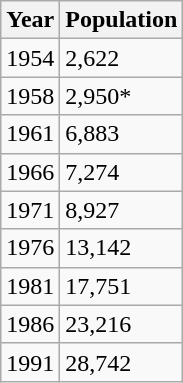<table class="wikitable">
<tr>
<th>Year</th>
<th>Population</th>
</tr>
<tr>
<td>1954</td>
<td>2,622</td>
</tr>
<tr>
<td>1958</td>
<td>2,950*</td>
</tr>
<tr>
<td>1961</td>
<td>6,883</td>
</tr>
<tr>
<td>1966</td>
<td>7,274</td>
</tr>
<tr>
<td>1971</td>
<td>8,927</td>
</tr>
<tr>
<td>1976</td>
<td>13,142</td>
</tr>
<tr>
<td>1981</td>
<td>17,751</td>
</tr>
<tr>
<td>1986</td>
<td>23,216</td>
</tr>
<tr>
<td>1991</td>
<td>28,742</td>
</tr>
</table>
